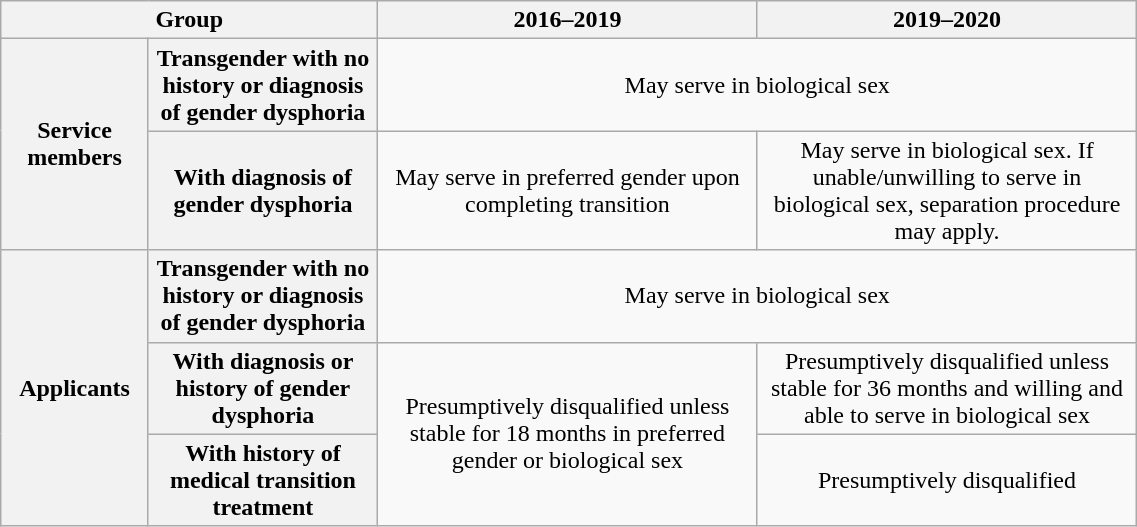<table class="wikitable plainrowheaders"  style="text-align:center; width:60%;">
<tr>
<th style="width:15%;" colspan="2">Group</th>
<th style="width:20%;">2016–2019</th>
<th style="width:20%;">2019–2020</th>
</tr>
<tr>
<th rowspan="2">Service members</th>
<th scope="row">Transgender with no history or diagnosis of gender dysphoria</th>
<td colspan="2">May serve in biological sex</td>
</tr>
<tr>
<th scope="row">With diagnosis of gender dysphoria</th>
<td>May serve in preferred gender upon completing transition</td>
<td>May serve in biological sex. If unable/unwilling to serve in biological sex, separation procedure may apply.</td>
</tr>
<tr>
<th rowspan="3">Applicants</th>
<th scope="row">Transgender with no history or diagnosis of gender dysphoria</th>
<td colspan="2">May serve in biological sex</td>
</tr>
<tr>
<th scope="row">With diagnosis or history of gender dysphoria</th>
<td rowspan="2">Presumptively disqualified unless stable for 18 months in preferred gender or biological sex</td>
<td>Presumptively disqualified unless stable for 36 months and willing and able to serve in biological sex</td>
</tr>
<tr>
<th scope="row">With history of medical transition treatment</th>
<td>Presumptively disqualified</td>
</tr>
</table>
